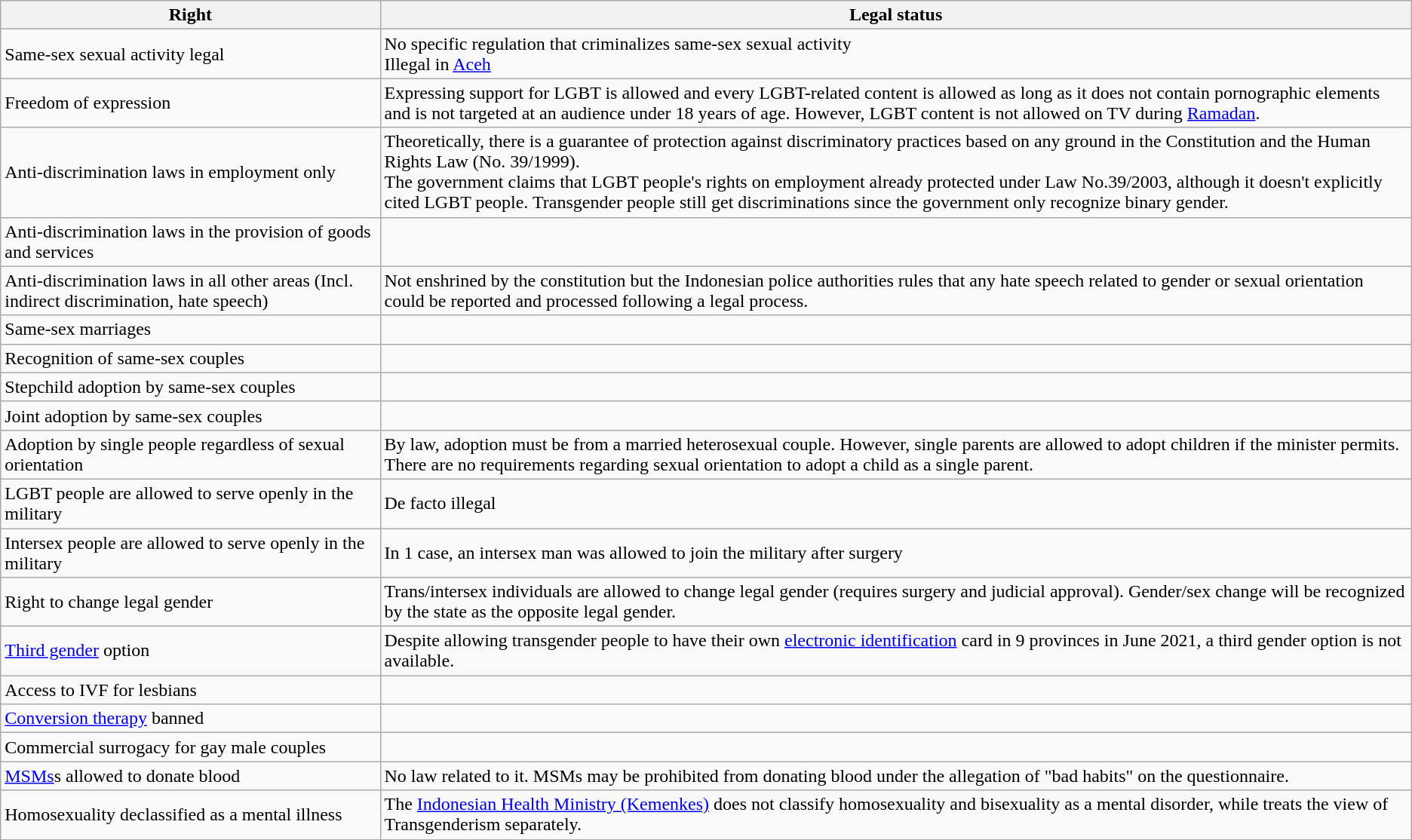<table class="wikitable">
<tr>
<th>Right</th>
<th>Legal status</th>
</tr>
<tr>
<td>Same-sex sexual activity legal</td>
<td> No specific regulation that criminalizes same-sex sexual activity<br> Illegal in <a href='#'>Aceh</a></td>
</tr>
<tr>
<td>Freedom of expression</td>
<td> Expressing support for LGBT is allowed and every LGBT-related content is allowed as long as it does not contain pornographic elements and is not targeted at an audience under 18 years of age. However, LGBT content is not allowed on TV during <a href='#'>Ramadan</a>.</td>
</tr>
<tr>
<td>Anti-discrimination laws in employment only</td>
<td> Theoretically, there is a guarantee of protection against discriminatory practices based on any ground in the Constitution and the Human Rights Law (No. 39/1999).<br>The government claims that LGBT people's rights on employment already protected under Law No.39/2003, although it doesn't explicitly cited LGBT people. Transgender people still get discriminations since the government only recognize binary gender.</td>
</tr>
<tr>
<td>Anti-discrimination laws in the provision of goods and services</td>
<td></td>
</tr>
<tr>
<td>Anti-discrimination laws in all other areas (Incl. indirect discrimination, hate speech)</td>
<td> Not enshrined by the constitution but the Indonesian police authorities rules that any hate speech related to gender or sexual orientation could be reported and processed following a legal process.</td>
</tr>
<tr>
<td>Same-sex marriages</td>
<td></td>
</tr>
<tr>
<td>Recognition of same-sex couples</td>
<td></td>
</tr>
<tr>
<td>Stepchild adoption by same-sex couples</td>
<td></td>
</tr>
<tr>
<td>Joint adoption by same-sex couples</td>
<td></td>
</tr>
<tr>
<td>Adoption by single people regardless of sexual orientation</td>
<td> By law, adoption must be from a married heterosexual couple. However, single parents are allowed to adopt children if the minister permits. There are no requirements regarding sexual orientation to adopt a child as a single parent.</td>
</tr>
<tr>
<td>LGBT people are allowed to serve openly in the military</td>
<td> De facto illegal</td>
</tr>
<tr>
<td>Intersex people are allowed to serve openly in the military</td>
<td> In 1 case, an intersex man was allowed to join the military after surgery</td>
</tr>
<tr>
<td>Right to change legal gender</td>
<td> Trans/intersex individuals are allowed to change legal gender (requires surgery and judicial approval). Gender/sex change will be recognized by the state as the opposite legal gender.</td>
</tr>
<tr>
<td><a href='#'>Third gender</a> option</td>
<td> Despite allowing transgender people to have their own <a href='#'>electronic identification</a> card in 9 provinces in June 2021, a third gender option is not available.</td>
</tr>
<tr>
<td>Access to IVF for lesbians</td>
<td></td>
</tr>
<tr>
<td><a href='#'>Conversion therapy</a> banned</td>
<td></td>
</tr>
<tr>
<td>Commercial surrogacy for gay male couples</td>
<td></td>
</tr>
<tr>
<td><a href='#'>MSMs</a>s allowed to donate blood</td>
<td> No law related to it. MSMs may be prohibited from donating blood under the allegation of "bad habits" on the questionnaire.</td>
</tr>
<tr>
<td>Homosexuality declassified as a mental illness</td>
<td> The <a href='#'>Indonesian Health Ministry (Kemenkes)</a> does not classify homosexuality and bisexuality as a mental disorder, while treats the view of Transgenderism separately.</td>
</tr>
</table>
